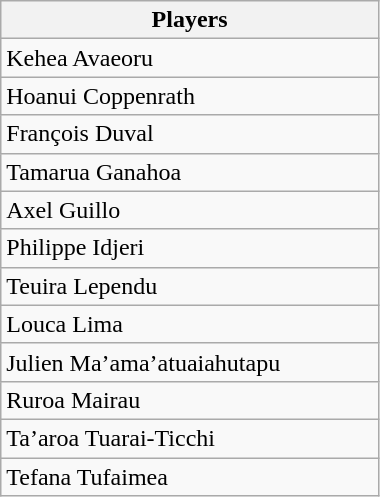<table class=wikitable style="width:20%">
<tr>
<th>Players</th>
</tr>
<tr>
<td>Kehea Avaeoru</td>
</tr>
<tr>
<td>Hoanui Coppenrath</td>
</tr>
<tr>
<td>François Duval</td>
</tr>
<tr>
<td>Tamarua Ganahoa</td>
</tr>
<tr>
<td>Axel Guillo</td>
</tr>
<tr>
<td>Philippe Idjeri</td>
</tr>
<tr>
<td>Teuira Lependu</td>
</tr>
<tr>
<td>Louca Lima</td>
</tr>
<tr>
<td>Julien Ma’ama’atuaiahutapu</td>
</tr>
<tr>
<td>Ruroa Mairau</td>
</tr>
<tr>
<td>Ta’aroa Tuarai-Ticchi</td>
</tr>
<tr>
<td>Tefana Tufaimea</td>
</tr>
</table>
